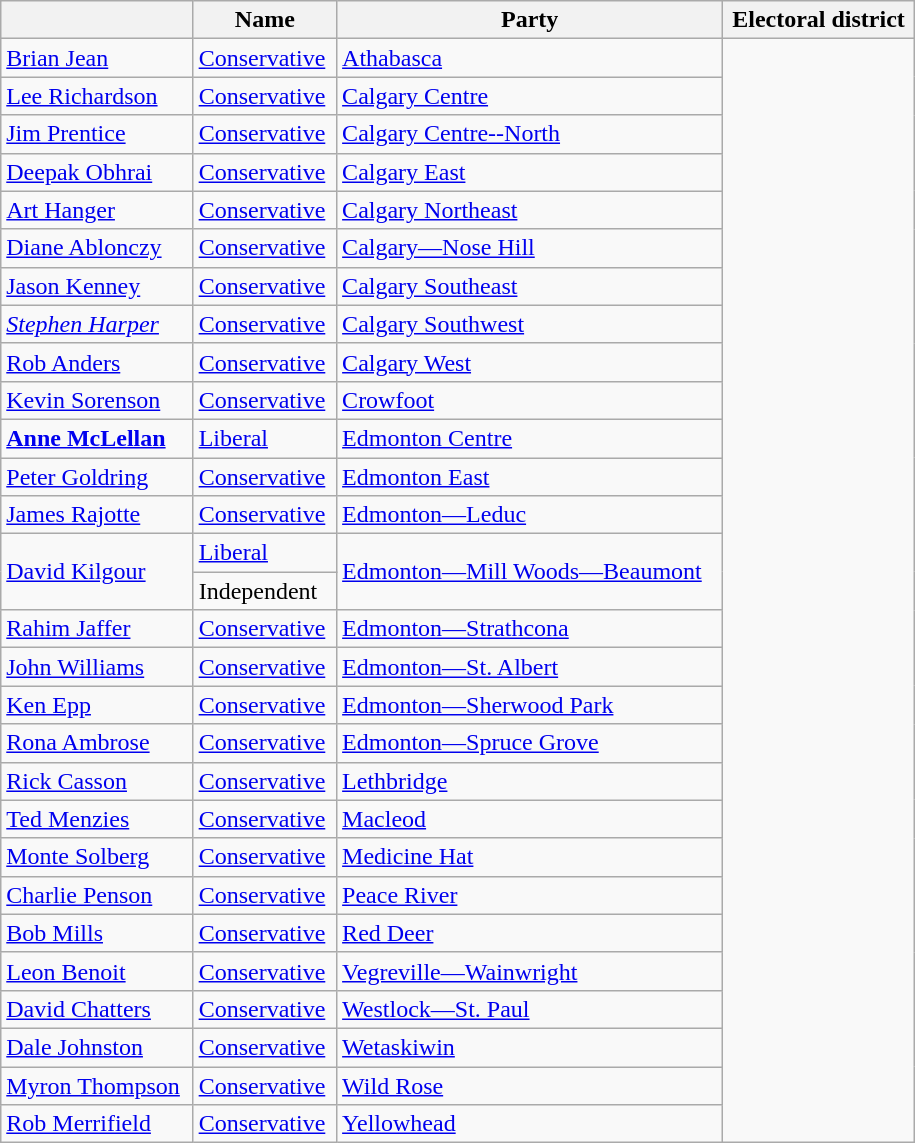<table class="wikitable" width="610">
<tr>
<th></th>
<th>Name</th>
<th>Party</th>
<th>Electoral district</th>
</tr>
<tr>
<td><a href='#'>Brian Jean</a></td>
<td><a href='#'>Conservative</a></td>
<td><a href='#'>Athabasca</a></td>
</tr>
<tr>
<td><a href='#'>Lee Richardson</a></td>
<td><a href='#'>Conservative</a></td>
<td><a href='#'>Calgary Centre</a></td>
</tr>
<tr>
<td><a href='#'>Jim Prentice</a></td>
<td><a href='#'>Conservative</a></td>
<td><a href='#'>Calgary Centre--North</a></td>
</tr>
<tr>
<td><a href='#'>Deepak Obhrai</a></td>
<td><a href='#'>Conservative</a></td>
<td><a href='#'>Calgary East</a></td>
</tr>
<tr>
<td><a href='#'>Art Hanger</a></td>
<td><a href='#'>Conservative</a></td>
<td><a href='#'>Calgary Northeast</a></td>
</tr>
<tr>
<td><a href='#'>Diane Ablonczy</a></td>
<td><a href='#'>Conservative</a></td>
<td><a href='#'>Calgary—Nose Hill</a></td>
</tr>
<tr>
<td><a href='#'>Jason Kenney</a></td>
<td><a href='#'>Conservative</a></td>
<td><a href='#'>Calgary Southeast</a></td>
</tr>
<tr>
<td><em><a href='#'>Stephen Harper</a></em></td>
<td><a href='#'>Conservative</a></td>
<td><a href='#'>Calgary Southwest</a></td>
</tr>
<tr>
<td><a href='#'>Rob Anders</a></td>
<td><a href='#'>Conservative</a></td>
<td><a href='#'>Calgary West</a></td>
</tr>
<tr>
<td><a href='#'>Kevin Sorenson</a></td>
<td><a href='#'>Conservative</a></td>
<td><a href='#'>Crowfoot</a></td>
</tr>
<tr>
<td><strong><a href='#'>Anne McLellan</a></strong></td>
<td><a href='#'>Liberal</a></td>
<td><a href='#'>Edmonton Centre</a></td>
</tr>
<tr>
<td><a href='#'>Peter Goldring</a></td>
<td><a href='#'>Conservative</a></td>
<td><a href='#'>Edmonton East</a></td>
</tr>
<tr>
<td><a href='#'>James Rajotte</a></td>
<td><a href='#'>Conservative</a></td>
<td><a href='#'>Edmonton—Leduc</a></td>
</tr>
<tr>
<td rowspan=2><a href='#'>David Kilgour</a></td>
<td><a href='#'>Liberal</a></td>
<td rowspan=2><a href='#'>Edmonton—Mill Woods—Beaumont</a></td>
</tr>
<tr>
<td>Independent</td>
</tr>
<tr>
<td><a href='#'>Rahim Jaffer</a></td>
<td><a href='#'>Conservative</a></td>
<td><a href='#'>Edmonton—Strathcona</a></td>
</tr>
<tr>
<td><a href='#'>John Williams</a></td>
<td><a href='#'>Conservative</a></td>
<td><a href='#'>Edmonton—St. Albert</a></td>
</tr>
<tr>
<td><a href='#'>Ken Epp</a></td>
<td><a href='#'>Conservative</a></td>
<td><a href='#'>Edmonton—Sherwood Park</a></td>
</tr>
<tr>
<td><a href='#'>Rona Ambrose</a></td>
<td><a href='#'>Conservative</a></td>
<td><a href='#'>Edmonton—Spruce Grove</a></td>
</tr>
<tr>
<td><a href='#'>Rick Casson</a></td>
<td><a href='#'>Conservative</a></td>
<td><a href='#'>Lethbridge</a></td>
</tr>
<tr>
<td><a href='#'>Ted Menzies</a></td>
<td><a href='#'>Conservative</a></td>
<td><a href='#'>Macleod</a></td>
</tr>
<tr>
<td><a href='#'>Monte Solberg</a></td>
<td><a href='#'>Conservative</a></td>
<td><a href='#'>Medicine Hat</a></td>
</tr>
<tr>
<td><a href='#'>Charlie Penson</a></td>
<td><a href='#'>Conservative</a></td>
<td><a href='#'>Peace River</a></td>
</tr>
<tr>
<td><a href='#'>Bob Mills</a></td>
<td><a href='#'>Conservative</a></td>
<td><a href='#'>Red Deer</a></td>
</tr>
<tr>
<td><a href='#'>Leon Benoit</a></td>
<td><a href='#'>Conservative</a></td>
<td><a href='#'>Vegreville—Wainwright</a></td>
</tr>
<tr>
<td><a href='#'>David Chatters</a></td>
<td><a href='#'>Conservative</a></td>
<td><a href='#'>Westlock—St. Paul</a></td>
</tr>
<tr>
<td><a href='#'>Dale Johnston</a></td>
<td><a href='#'>Conservative</a></td>
<td><a href='#'>Wetaskiwin</a></td>
</tr>
<tr>
<td><a href='#'>Myron Thompson</a></td>
<td><a href='#'>Conservative</a></td>
<td><a href='#'>Wild Rose</a></td>
</tr>
<tr>
<td><a href='#'>Rob Merrifield</a></td>
<td><a href='#'>Conservative</a></td>
<td><a href='#'>Yellowhead</a></td>
</tr>
</table>
